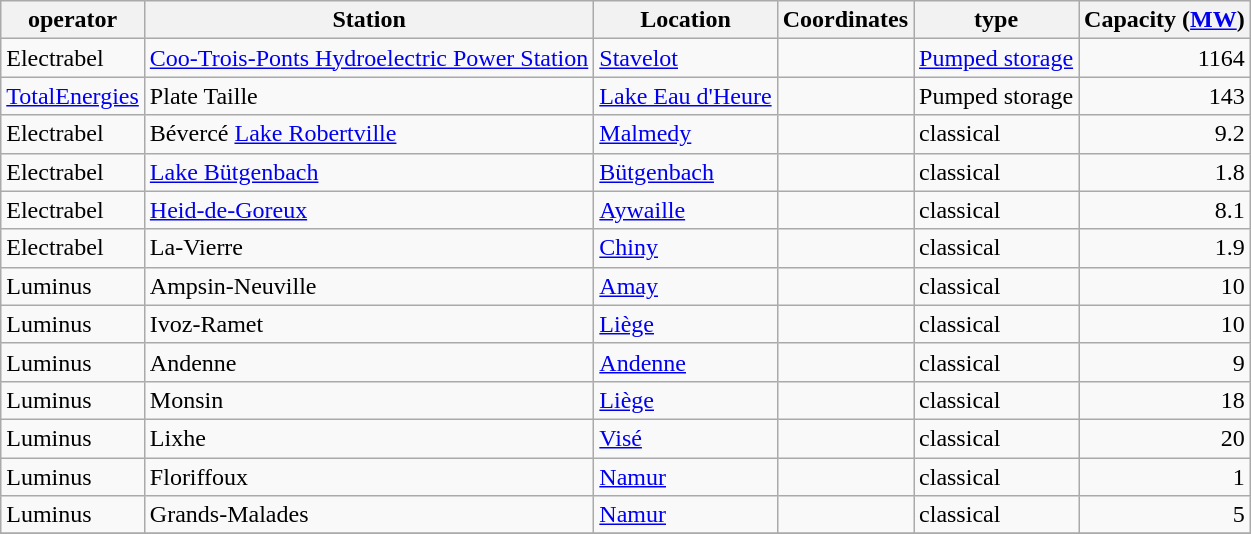<table class="wikitable sortable">
<tr>
<th>operator</th>
<th>Station</th>
<th>Location</th>
<th>Coordinates</th>
<th>type</th>
<th>Capacity (<a href='#'>MW</a>)</th>
</tr>
<tr>
<td>Electrabel</td>
<td><a href='#'>Coo-Trois-Ponts Hydroelectric Power Station</a></td>
<td><a href='#'>Stavelot</a></td>
<td></td>
<td><a href='#'>Pumped storage</a></td>
<td align=right>1164</td>
</tr>
<tr>
<td><a href='#'>TotalEnergies</a></td>
<td>Plate Taille</td>
<td><a href='#'>Lake Eau d'Heure</a></td>
<td></td>
<td>Pumped storage</td>
<td align=right>143</td>
</tr>
<tr>
<td>Electrabel</td>
<td>Bévercé <a href='#'>Lake Robertville</a></td>
<td><a href='#'>Malmedy</a></td>
<td></td>
<td>classical</td>
<td align=right>9.2</td>
</tr>
<tr>
<td>Electrabel</td>
<td><a href='#'>Lake Bütgenbach</a></td>
<td><a href='#'>Bütgenbach</a></td>
<td></td>
<td>classical</td>
<td align=right>1.8</td>
</tr>
<tr>
<td>Electrabel</td>
<td><a href='#'>Heid-de-Goreux</a></td>
<td><a href='#'>Aywaille</a></td>
<td></td>
<td>classical</td>
<td align=right>8.1</td>
</tr>
<tr>
<td>Electrabel</td>
<td>La-Vierre</td>
<td><a href='#'>Chiny</a></td>
<td></td>
<td>classical</td>
<td align=right>1.9</td>
</tr>
<tr>
<td>Luminus</td>
<td>Ampsin-Neuville</td>
<td><a href='#'>Amay</a></td>
<td></td>
<td>classical</td>
<td align=right>10</td>
</tr>
<tr>
<td>Luminus</td>
<td>Ivoz-Ramet</td>
<td><a href='#'>Liège</a></td>
<td></td>
<td>classical</td>
<td align=right>10</td>
</tr>
<tr>
<td>Luminus</td>
<td>Andenne</td>
<td><a href='#'>Andenne</a></td>
<td></td>
<td>classical</td>
<td align=right>9</td>
</tr>
<tr>
<td>Luminus</td>
<td>Monsin</td>
<td><a href='#'>Liège</a></td>
<td></td>
<td>classical</td>
<td align=right>18</td>
</tr>
<tr>
<td>Luminus</td>
<td>Lixhe</td>
<td><a href='#'>Visé</a></td>
<td></td>
<td>classical</td>
<td align=right>20</td>
</tr>
<tr>
<td>Luminus</td>
<td>Floriffoux</td>
<td><a href='#'>Namur</a></td>
<td></td>
<td>classical</td>
<td align=right>1</td>
</tr>
<tr>
<td>Luminus</td>
<td>Grands-Malades</td>
<td><a href='#'>Namur</a></td>
<td></td>
<td>classical</td>
<td align=right>5</td>
</tr>
<tr>
</tr>
</table>
